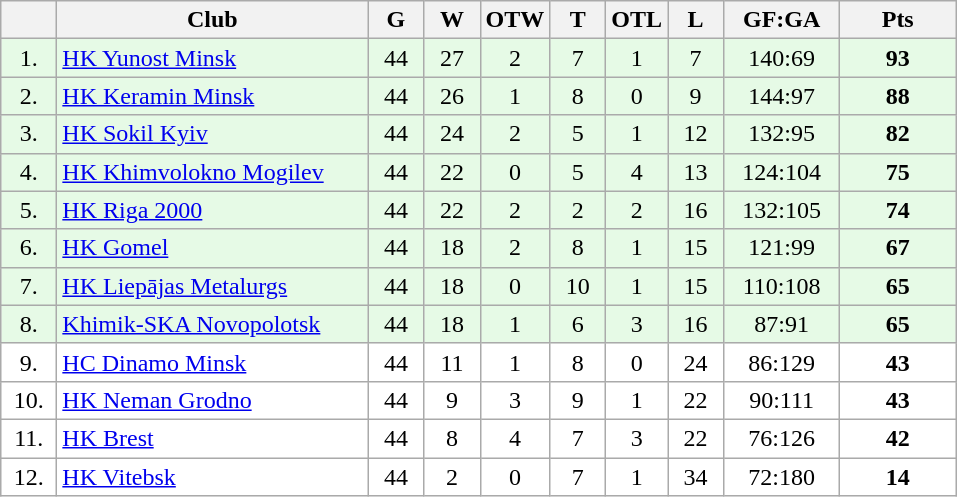<table class="wikitable">
<tr>
<th width="30"></th>
<th width="200">Club</th>
<th width="30">G</th>
<th width="30">W</th>
<th width="30">OTW</th>
<th width="30">T</th>
<th width="30">OTL</th>
<th width="30">L</th>
<th width="70">GF:GA</th>
<th width="70">Pts</th>
</tr>
<tr bgcolor="#e6fae6" align="center">
<td>1.</td>
<td align="left"> <a href='#'>HK Yunost Minsk</a></td>
<td>44</td>
<td>27</td>
<td>2</td>
<td>7</td>
<td>1</td>
<td>7</td>
<td>140:69</td>
<td><strong>93</strong></td>
</tr>
<tr bgcolor="#e6fae6" align="center">
<td>2.</td>
<td align="left"> <a href='#'>HK Keramin Minsk</a></td>
<td>44</td>
<td>26</td>
<td>1</td>
<td>8</td>
<td>0</td>
<td>9</td>
<td>144:97</td>
<td><strong>88</strong></td>
</tr>
<tr bgcolor="#e6fae6" align="center">
<td>3.</td>
<td align="left"> <a href='#'>HK Sokil Kyiv</a></td>
<td>44</td>
<td>24</td>
<td>2</td>
<td>5</td>
<td>1</td>
<td>12</td>
<td>132:95</td>
<td><strong>82</strong></td>
</tr>
<tr bgcolor="#e6fae6" align="center">
<td>4.</td>
<td align="left"> <a href='#'>HK Khimvolokno Mogilev</a></td>
<td>44</td>
<td>22</td>
<td>0</td>
<td>5</td>
<td>4</td>
<td>13</td>
<td>124:104</td>
<td><strong>75</strong></td>
</tr>
<tr bgcolor="#e6fae6" align="center">
<td>5.</td>
<td align="left"> <a href='#'>HK Riga 2000</a></td>
<td>44</td>
<td>22</td>
<td>2</td>
<td>2</td>
<td>2</td>
<td>16</td>
<td>132:105</td>
<td><strong>74</strong></td>
</tr>
<tr bgcolor="#e6fae6" align="center">
<td>6.</td>
<td align="left"> <a href='#'>HK Gomel</a></td>
<td>44</td>
<td>18</td>
<td>2</td>
<td>8</td>
<td>1</td>
<td>15</td>
<td>121:99</td>
<td><strong>67</strong></td>
</tr>
<tr bgcolor="#e6fae6" align="center">
<td>7.</td>
<td align="left"> <a href='#'>HK Liepājas Metalurgs</a></td>
<td>44</td>
<td>18</td>
<td>0</td>
<td>10</td>
<td>1</td>
<td>15</td>
<td>110:108</td>
<td><strong>65</strong></td>
</tr>
<tr bgcolor="#e6fae6" align="center">
<td>8.</td>
<td align="left"> <a href='#'>Khimik-SKA Novopolotsk</a></td>
<td>44</td>
<td>18</td>
<td>1</td>
<td>6</td>
<td>3</td>
<td>16</td>
<td>87:91</td>
<td><strong>65</strong></td>
</tr>
<tr bgcolor="#FFFFFF" align="center">
<td>9.</td>
<td align="left"> <a href='#'>HC Dinamo Minsk</a></td>
<td>44</td>
<td>11</td>
<td>1</td>
<td>8</td>
<td>0</td>
<td>24</td>
<td>86:129</td>
<td><strong>43</strong></td>
</tr>
<tr bgcolor="#FFFFFF" align="center">
<td>10.</td>
<td align="left"> <a href='#'>HK Neman Grodno</a></td>
<td>44</td>
<td>9</td>
<td>3</td>
<td>9</td>
<td>1</td>
<td>22</td>
<td>90:111</td>
<td><strong>43</strong></td>
</tr>
<tr bgcolor="#FFFFFF" align="center">
<td>11.</td>
<td align="left"> <a href='#'>HK Brest</a></td>
<td>44</td>
<td>8</td>
<td>4</td>
<td>7</td>
<td>3</td>
<td>22</td>
<td>76:126</td>
<td><strong>42</strong></td>
</tr>
<tr bgcolor="#FFFFFF" align="center">
<td>12.</td>
<td align="left"> <a href='#'>HK Vitebsk</a></td>
<td>44</td>
<td>2</td>
<td>0</td>
<td>7</td>
<td>1</td>
<td>34</td>
<td>72:180</td>
<td><strong>14</strong></td>
</tr>
</table>
